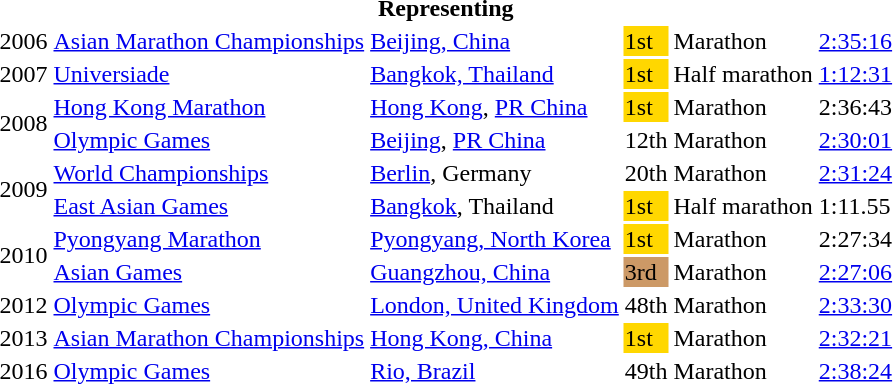<table>
<tr>
<th colspan="6">Representing </th>
</tr>
<tr>
<td>2006</td>
<td><a href='#'>Asian Marathon Championships</a></td>
<td><a href='#'>Beijing, China</a></td>
<td bgcolor="gold">1st</td>
<td>Marathon</td>
<td><a href='#'>2:35:16</a></td>
</tr>
<tr>
<td>2007</td>
<td><a href='#'>Universiade</a></td>
<td><a href='#'>Bangkok, Thailand</a></td>
<td bgcolor="gold">1st</td>
<td>Half marathon</td>
<td><a href='#'>1:12:31</a></td>
</tr>
<tr>
<td rowspan=2>2008</td>
<td><a href='#'>Hong Kong Marathon</a></td>
<td><a href='#'>Hong Kong</a>, <a href='#'>PR China</a></td>
<td bgcolor="gold">1st</td>
<td>Marathon</td>
<td>2:36:43</td>
</tr>
<tr>
<td><a href='#'>Olympic Games</a></td>
<td><a href='#'>Beijing</a>, <a href='#'>PR China</a></td>
<td>12th</td>
<td>Marathon</td>
<td><a href='#'>2:30:01</a></td>
</tr>
<tr>
<td rowspan=2>2009</td>
<td><a href='#'>World Championships</a></td>
<td><a href='#'>Berlin</a>, Germany</td>
<td>20th</td>
<td>Marathon</td>
<td><a href='#'>2:31:24</a></td>
</tr>
<tr>
<td><a href='#'>East Asian Games</a></td>
<td><a href='#'>Bangkok</a>, Thailand</td>
<td bgcolor="gold">1st</td>
<td>Half marathon</td>
<td>1:11.55</td>
</tr>
<tr>
<td rowspan=2>2010</td>
<td><a href='#'>Pyongyang Marathon</a></td>
<td><a href='#'>Pyongyang, North Korea</a></td>
<td bgcolor="gold">1st</td>
<td>Marathon</td>
<td>2:27:34</td>
</tr>
<tr>
<td><a href='#'>Asian Games</a></td>
<td><a href='#'>Guangzhou, China</a></td>
<td bgcolor="cc9966">3rd</td>
<td>Marathon</td>
<td><a href='#'>2:27:06</a></td>
</tr>
<tr>
<td>2012</td>
<td><a href='#'>Olympic Games</a></td>
<td><a href='#'>London, United Kingdom</a></td>
<td>48th</td>
<td>Marathon</td>
<td><a href='#'>2:33:30</a></td>
</tr>
<tr>
<td>2013</td>
<td><a href='#'>Asian Marathon Championships</a></td>
<td><a href='#'>Hong Kong, China</a></td>
<td bgcolor="gold">1st</td>
<td>Marathon</td>
<td><a href='#'>2:32:21</a></td>
</tr>
<tr>
<td>2016</td>
<td><a href='#'>Olympic Games</a></td>
<td><a href='#'>Rio, Brazil</a></td>
<td>49th</td>
<td>Marathon</td>
<td><a href='#'>2:38:24</a></td>
</tr>
</table>
